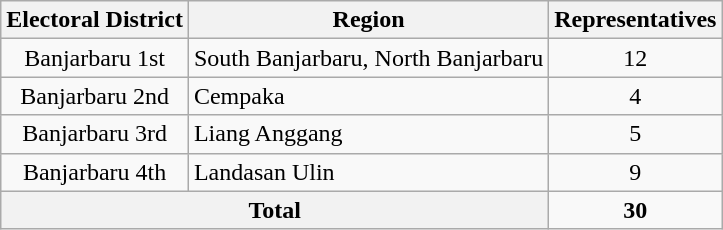<table class="wikitable">
<tr>
<th>Electoral District</th>
<th>Region</th>
<th>Representatives</th>
</tr>
<tr>
<td align="center">Banjarbaru 1st</td>
<td>South Banjarbaru, North Banjarbaru</td>
<td align="center">12</td>
</tr>
<tr>
<td align="center">Banjarbaru 2nd</td>
<td>Cempaka</td>
<td align="center">4</td>
</tr>
<tr>
<td align="center">Banjarbaru 3rd</td>
<td>Liang Anggang</td>
<td align="center">5</td>
</tr>
<tr>
<td align="center">Banjarbaru 4th</td>
<td>Landasan Ulin</td>
<td align="center">9</td>
</tr>
<tr>
<th colspan="2">Total</th>
<td align="center"><strong>30</strong></td>
</tr>
</table>
